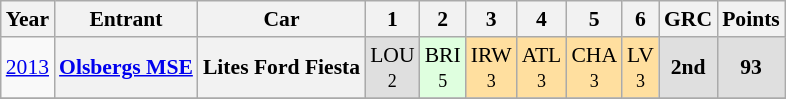<table class="wikitable" border="1" style="text-align:center; font-size:90%;">
<tr>
<th>Year</th>
<th>Entrant</th>
<th>Car</th>
<th>1</th>
<th>2</th>
<th>3</th>
<th>4</th>
<th>5</th>
<th>6</th>
<th>GRC</th>
<th>Points</th>
</tr>
<tr>
<td><a href='#'>2013</a></td>
<th><a href='#'>Olsbergs MSE</a></th>
<th>Lites Ford Fiesta</th>
<td style="background:#DFDFDF;">LOU<br><small>2</small></td>
<td style="background:#DFFFDF;">BRI<br><small>5</small></td>
<td style="background:#FFDF9F;">IRW<br><small>3</small></td>
<td style="background:#FFDF9F;">ATL<br><small>3</small></td>
<td style="background:#FFDF9F;">CHA<br><small>3</small></td>
<td style="background:#FFDF9F;">LV<br><small>3</small></td>
<th style="background:#DFDFDF;">2nd</th>
<th style="background:#DFDFDF;">93</th>
</tr>
<tr>
</tr>
</table>
